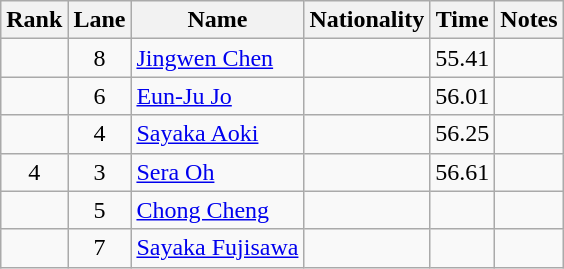<table class="wikitable sortable" style="text-align:center">
<tr>
<th>Rank</th>
<th>Lane</th>
<th>Name</th>
<th>Nationality</th>
<th>Time</th>
<th>Notes</th>
</tr>
<tr>
<td align=center></td>
<td>8</td>
<td align=left><a href='#'>Jingwen Chen</a></td>
<td align=left></td>
<td>55.41</td>
<td></td>
</tr>
<tr>
<td align=center></td>
<td>6</td>
<td align=left><a href='#'>Eun-Ju Jo</a></td>
<td align=left></td>
<td>56.01</td>
<td></td>
</tr>
<tr>
<td align=center></td>
<td>4</td>
<td align=left><a href='#'>Sayaka Aoki</a></td>
<td align=left></td>
<td>56.25</td>
<td></td>
</tr>
<tr>
<td align=center>4</td>
<td>3</td>
<td align=left><a href='#'>Sera Oh</a></td>
<td align=left></td>
<td>56.61</td>
<td></td>
</tr>
<tr>
<td align=center></td>
<td>5</td>
<td align=left><a href='#'>Chong Cheng</a></td>
<td align=left></td>
<td></td>
<td></td>
</tr>
<tr>
<td align=center></td>
<td>7</td>
<td align=left><a href='#'>Sayaka Fujisawa</a></td>
<td align=left></td>
<td></td>
<td></td>
</tr>
</table>
